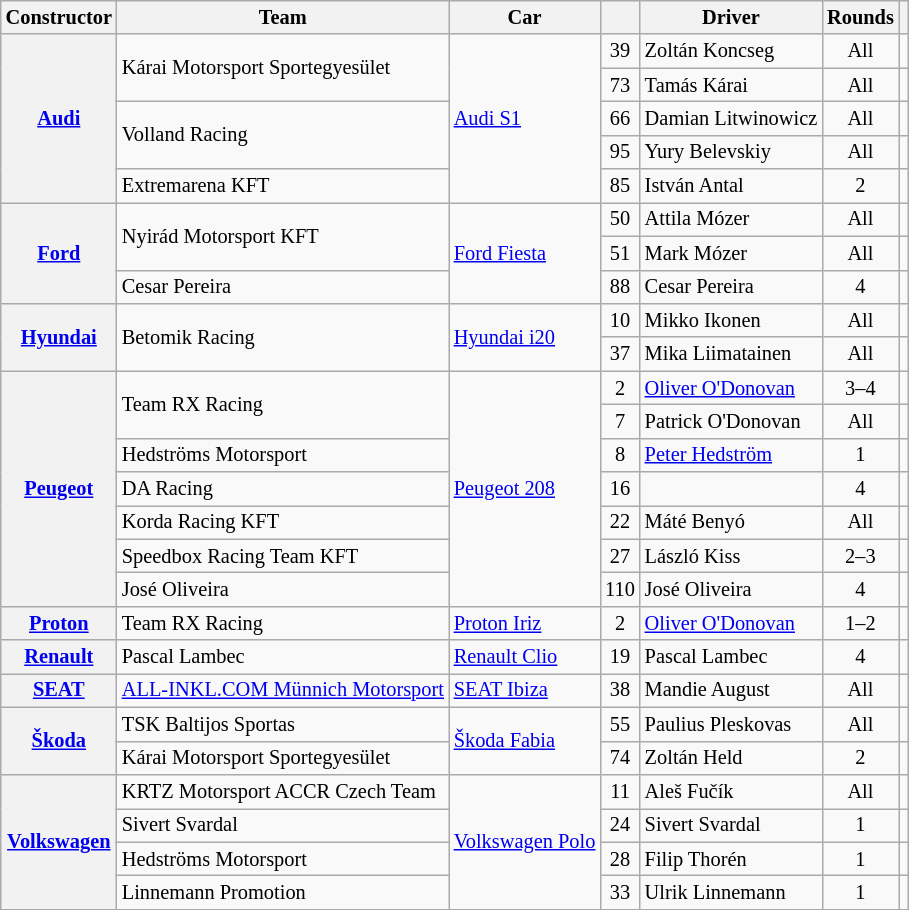<table class="wikitable" style="font-size: 85%">
<tr>
<th>Constructor</th>
<th>Team</th>
<th>Car</th>
<th></th>
<th>Driver</th>
<th>Rounds</th>
<th></th>
</tr>
<tr>
<th rowspan="5"><a href='#'>Audi</a></th>
<td rowspan="2"> Kárai Motorsport Sportegyesület</td>
<td rowspan="5"><a href='#'>Audi S1</a></td>
<td align="center">39</td>
<td> Zoltán Koncseg</td>
<td align="center">All</td>
<td align="center"></td>
</tr>
<tr>
<td align="center">73</td>
<td> Tamás Kárai</td>
<td align="center">All</td>
<td align="center"></td>
</tr>
<tr>
<td rowspan="2"> Volland Racing</td>
<td align="center">66</td>
<td> Damian Litwinowicz</td>
<td align="center">All</td>
<td align="center"></td>
</tr>
<tr>
<td align="center">95</td>
<td> Yury Belevskiy</td>
<td align="center">All</td>
<td align="center"></td>
</tr>
<tr>
<td> Extremarena KFT</td>
<td align="center">85</td>
<td> István Antal</td>
<td align="center">2</td>
<td align="center"></td>
</tr>
<tr>
<th rowspan="3"><a href='#'>Ford</a></th>
<td rowspan="2"> Nyirád Motorsport KFT</td>
<td rowspan="3"><a href='#'>Ford Fiesta</a></td>
<td align="center">50</td>
<td> Attila Mózer</td>
<td align="center">All</td>
<td align="center"></td>
</tr>
<tr>
<td align="center">51</td>
<td> Mark Mózer</td>
<td align="center">All</td>
<td align="center"></td>
</tr>
<tr>
<td> Cesar Pereira</td>
<td align="center">88</td>
<td> Cesar Pereira</td>
<td align="center">4</td>
<td align="center"></td>
</tr>
<tr>
<th rowspan="2"><a href='#'>Hyundai</a></th>
<td rowspan="2"> Betomik Racing</td>
<td rowspan="2"><a href='#'>Hyundai i20</a></td>
<td align="center">10</td>
<td> Mikko Ikonen</td>
<td align="center">All</td>
<td align="center"></td>
</tr>
<tr>
<td align="center">37</td>
<td> Mika Liimatainen</td>
<td align="center">All</td>
<td align="center"></td>
</tr>
<tr>
<th rowspan="7"><a href='#'>Peugeot</a></th>
<td rowspan="2"> Team RX Racing</td>
<td rowspan="7"><a href='#'>Peugeot 208</a></td>
<td align="center">2</td>
<td> <a href='#'>Oliver O'Donovan</a></td>
<td align="center">3–4</td>
<td align="center"></td>
</tr>
<tr>
<td align="center">7</td>
<td> Patrick O'Donovan</td>
<td align="center">All</td>
<td align="center"></td>
</tr>
<tr>
<td> Hedströms Motorsport</td>
<td align="center">8</td>
<td> <a href='#'>Peter Hedström</a></td>
<td align="center">1</td>
<td align="center"></td>
</tr>
<tr>
<td> DA Racing</td>
<td align="center">16</td>
<td> </td>
<td align="center">4</td>
<td align="center"></td>
</tr>
<tr>
<td> Korda Racing KFT</td>
<td align="center">22</td>
<td> Máté Benyó</td>
<td align="center">All</td>
<td align="center"></td>
</tr>
<tr>
<td> Speedbox Racing Team KFT</td>
<td align="center">27</td>
<td> László Kiss</td>
<td align="center">2–3</td>
<td align="center"></td>
</tr>
<tr>
<td> José Oliveira</td>
<td align="center">110</td>
<td> José Oliveira</td>
<td align="center">4</td>
<td align="center"></td>
</tr>
<tr>
<th><a href='#'>Proton</a></th>
<td> Team RX Racing</td>
<td><a href='#'>Proton Iriz</a></td>
<td align="center">2</td>
<td> <a href='#'>Oliver O'Donovan</a></td>
<td align="center">1–2</td>
<td align="center"></td>
</tr>
<tr>
<th><a href='#'>Renault</a></th>
<td> Pascal Lambec</td>
<td><a href='#'>Renault Clio</a></td>
<td align="center">19</td>
<td> Pascal Lambec</td>
<td align="center">4</td>
<td align="center"></td>
</tr>
<tr>
<th><a href='#'>SEAT</a></th>
<td> <a href='#'>ALL-INKL.COM Münnich Motorsport</a></td>
<td><a href='#'>SEAT Ibiza</a></td>
<td align="center">38</td>
<td> Mandie August</td>
<td align="center">All</td>
<td align="center"></td>
</tr>
<tr>
<th rowspan="2"><a href='#'>Škoda</a></th>
<td> TSK Baltijos Sportas</td>
<td rowspan="2"><a href='#'>Škoda Fabia</a></td>
<td align="center">55</td>
<td> Paulius Pleskovas</td>
<td align="center">All</td>
<td align="center"></td>
</tr>
<tr>
<td> Kárai Motorsport Sportegyesület</td>
<td align="center">74</td>
<td> Zoltán Held</td>
<td align="center">2</td>
<td align="center"></td>
</tr>
<tr>
<th rowspan="4"><a href='#'>Volkswagen</a></th>
<td> KRTZ Motorsport ACCR Czech Team</td>
<td rowspan="4"><a href='#'>Volkswagen Polo</a></td>
<td align="center">11</td>
<td> Aleš Fučík</td>
<td align="center">All</td>
<td align="center"></td>
</tr>
<tr>
<td> Sivert Svardal</td>
<td align="center">24</td>
<td> Sivert Svardal</td>
<td align="center">1</td>
<td align="center"></td>
</tr>
<tr>
<td> Hedströms Motorsport</td>
<td align="center">28</td>
<td> Filip Thorén</td>
<td align="center">1</td>
<td align="center"></td>
</tr>
<tr>
<td> Linnemann Promotion</td>
<td align="center">33</td>
<td> Ulrik Linnemann</td>
<td align="center">1</td>
<td align="center"></td>
</tr>
</table>
